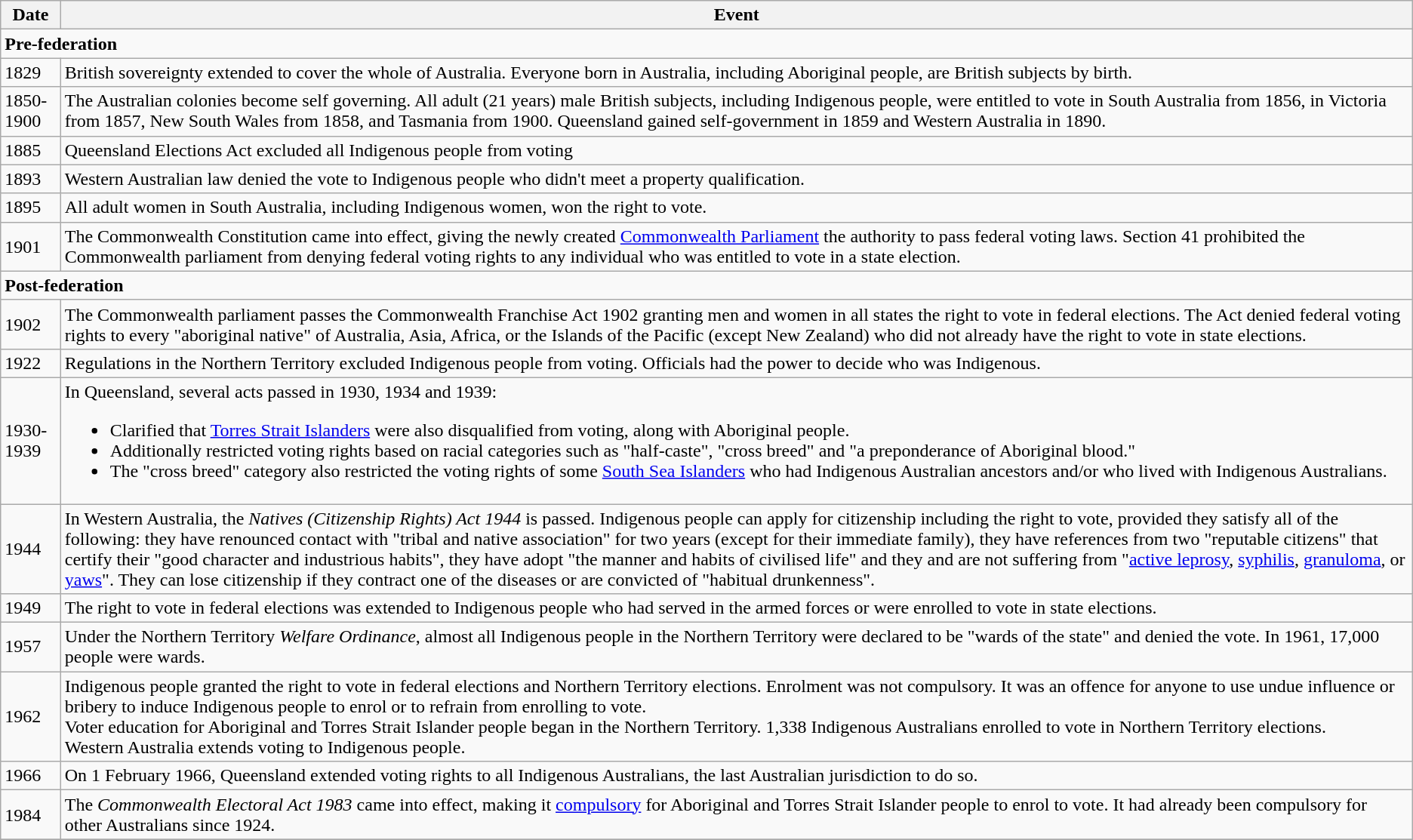<table class="wikitable">
<tr>
<th>Date</th>
<th>Event</th>
</tr>
<tr>
<td colspan="2"><strong>Pre-federation</strong></td>
</tr>
<tr>
<td>1829</td>
<td>British sovereignty extended to cover the whole of Australia. Everyone born in Australia, including Aboriginal people, are British subjects by birth.</td>
</tr>
<tr>
<td>1850-1900</td>
<td>The Australian colonies become self governing. All adult (21 years) male British subjects, including Indigenous people, were entitled to vote in South Australia from 1856, in Victoria from 1857, New South Wales from 1858, and Tasmania from 1900. Queensland gained self-government in 1859 and Western Australia in 1890.</td>
</tr>
<tr>
<td>1885</td>
<td>Queensland Elections Act excluded all Indigenous people from voting</td>
</tr>
<tr>
<td>1893</td>
<td>Western Australian law denied the vote to Indigenous people who didn't meet a property qualification.</td>
</tr>
<tr>
<td>1895</td>
<td>All adult women in South Australia, including Indigenous women, won the right to vote.</td>
</tr>
<tr>
<td>1901</td>
<td>The Commonwealth Constitution came into effect, giving the newly created <a href='#'>Commonwealth Parliament</a> the authority to pass federal voting laws. Section 41 prohibited the Commonwealth parliament from denying federal voting rights to any individual who was entitled to vote in a state election.</td>
</tr>
<tr>
<td colspan="2"><strong>Post-federation</strong></td>
</tr>
<tr>
<td>1902</td>
<td>The Commonwealth parliament passes the Commonwealth Franchise Act 1902 granting men and women in all states the right to vote in federal elections. The Act denied federal voting rights to every "aboriginal native" of Australia, Asia, Africa, or the Islands of the Pacific (except New Zealand) who did not already have the right to vote in state elections.</td>
</tr>
<tr>
<td>1922</td>
<td>Regulations in the Northern Territory excluded Indigenous people from voting. Officials had the power to decide who was Indigenous.</td>
</tr>
<tr>
<td>1930-1939</td>
<td>In Queensland, several acts passed in 1930, 1934 and 1939:<br><ul><li>Clarified that <a href='#'>Torres Strait Islanders</a> were also disqualified from voting, along with Aboriginal people.</li><li>Additionally restricted voting rights based on racial categories such as "half-caste", "cross breed" and "a preponderance of Aboriginal blood."</li><li>The "cross breed" category also restricted the voting rights of some <a href='#'>South Sea Islanders</a> who had Indigenous Australian ancestors and/or who lived with Indigenous Australians.</li></ul></td>
</tr>
<tr>
<td>1944</td>
<td>In Western Australia, the <em>Natives (Citizenship Rights) Act 1944</em> is passed. Indigenous people can apply for citizenship including the right to vote, provided they satisfy all of the following: they have renounced contact with "tribal and native association" for two years (except for their immediate family), they have references from two "reputable citizens" that certify their "good character and industrious habits", they have adopt "the manner and habits of civilised life" and they and are not suffering from "<a href='#'>active leprosy</a>, <a href='#'>syphilis</a>, <a href='#'>granuloma</a>, or <a href='#'>yaws</a>". They can lose citizenship if they contract one of the diseases or are convicted of "habitual drunkenness".</td>
</tr>
<tr>
<td>1949</td>
<td>The right to vote in federal elections was extended to Indigenous people who had served in the armed forces or were enrolled to vote in state elections.</td>
</tr>
<tr>
<td>1957</td>
<td>Under the Northern Territory <em>Welfare Ordinance</em>, almost all Indigenous people in the Northern Territory were declared to be "wards of the state" and denied the vote. In 1961, 17,000 people were wards.</td>
</tr>
<tr>
<td>1962</td>
<td>Indigenous people granted the right to vote in federal elections and Northern Territory elections. Enrolment was not compulsory. It was an offence for anyone to use undue influence or bribery to induce Indigenous people to enrol or to refrain from enrolling to vote.<br>Voter education for Aboriginal and Torres Strait Islander people began in the Northern Territory. 1,338 Indigenous Australians enrolled to vote in Northern Territory elections.<br>Western Australia extends voting to Indigenous people.</td>
</tr>
<tr>
<td>1966</td>
<td>On 1 February 1966, Queensland extended voting rights to all Indigenous Australians, the last Australian jurisdiction to do so.</td>
</tr>
<tr>
<td>1984</td>
<td>The <em>Commonwealth Electoral Act 1983</em> came into effect, making it <a href='#'>compulsory</a> for Aboriginal and Torres Strait Islander people to enrol to vote. It had already been compulsory for other Australians since 1924.</td>
</tr>
<tr>
</tr>
</table>
